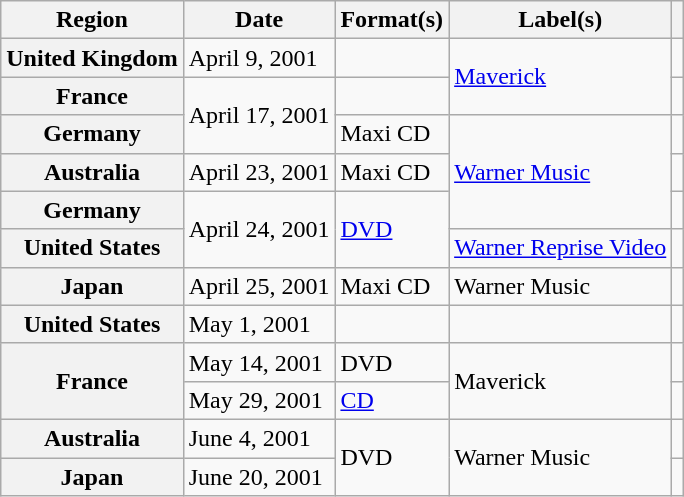<table class="wikitable plainrowheaders">
<tr>
<th scope="col">Region</th>
<th scope="col">Date</th>
<th scope="col">Format(s)</th>
<th scope="col">Label(s)</th>
<th scope="col"></th>
</tr>
<tr>
<th scope="row">United Kingdom</th>
<td>April 9, 2001</td>
<td></td>
<td rowspan="2"><a href='#'>Maverick</a></td>
<td></td>
</tr>
<tr>
<th scope="row">France</th>
<td rowspan="2">April 17, 2001</td>
<td></td>
<td></td>
</tr>
<tr>
<th scope="row">Germany</th>
<td>Maxi CD</td>
<td rowspan="3"><a href='#'>Warner Music</a></td>
<td></td>
</tr>
<tr>
<th scope="row">Australia</th>
<td>April 23, 2001</td>
<td>Maxi CD</td>
<td></td>
</tr>
<tr>
<th scope="row">Germany</th>
<td rowspan="2">April 24, 2001</td>
<td rowspan="2"><a href='#'>DVD</a></td>
<td></td>
</tr>
<tr>
<th scope="row">United States</th>
<td><a href='#'>Warner Reprise Video</a></td>
<td></td>
</tr>
<tr>
<th scope="row">Japan</th>
<td>April 25, 2001</td>
<td>Maxi CD</td>
<td>Warner Music</td>
<td></td>
</tr>
<tr>
<th scope="row">United States</th>
<td>May 1, 2001</td>
<td></td>
<td></td>
<td></td>
</tr>
<tr>
<th scope="row" rowspan="2">France</th>
<td>May 14, 2001</td>
<td>DVD</td>
<td rowspan="2">Maverick</td>
<td></td>
</tr>
<tr>
<td>May 29, 2001</td>
<td><a href='#'>CD</a></td>
<td></td>
</tr>
<tr>
<th scope="row">Australia</th>
<td>June 4, 2001</td>
<td rowspan="2">DVD</td>
<td rowspan="2">Warner Music</td>
<td></td>
</tr>
<tr>
<th scope="row">Japan</th>
<td>June 20, 2001</td>
<td></td>
</tr>
</table>
